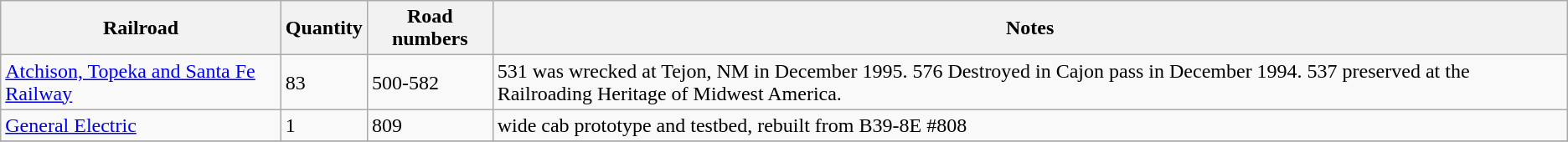<table class="wikitable">
<tr>
<th bgcolor=c0c090>Railroad</th>
<th bgcolor=c0c090>Quantity</th>
<th bgcolor=c0c090>Road numbers</th>
<th bgcolor=c0c090>Notes</th>
</tr>
<tr>
<td><a href='#'>Atchison, Topeka and Santa Fe Railway</a></td>
<td>83</td>
<td>500-582</td>
<td>531 was wrecked at Tejon, NM in December 1995. 576 Destroyed in Cajon pass in December 1994. 537 preserved at the Railroading Heritage of Midwest America.</td>
</tr>
<tr>
<td><a href='#'>General Electric</a></td>
<td>1</td>
<td>809</td>
<td>wide cab prototype and testbed, rebuilt from B39-8E #808</td>
</tr>
<tr>
</tr>
</table>
